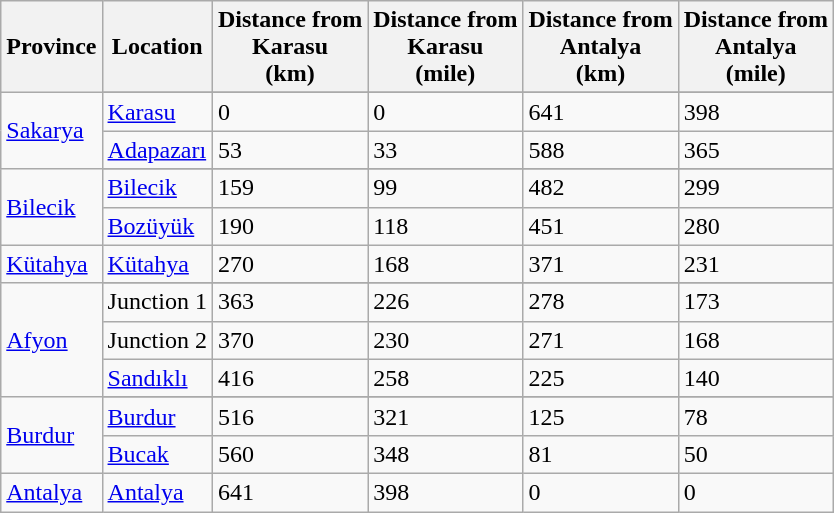<table class="sortable wikitable">
<tr>
<th>Province</th>
<th>Location</th>
<th>Distance from <br>Karasu <br>(km)</th>
<th>Distance from <br>Karasu <br>(mile)</th>
<th>Distance from <br>Antalya  <br>(km)</th>
<th>Distance from <br>Antalya  <br>(mile)</th>
</tr>
<tr>
<td rowspan="3" style="text-align:left;"><a href='#'>Sakarya</a></td>
</tr>
<tr>
<td><a href='#'>Karasu</a></td>
<td>0</td>
<td>0</td>
<td>641</td>
<td>398</td>
</tr>
<tr>
<td><a href='#'>Adapazarı</a></td>
<td>53</td>
<td>33</td>
<td>588</td>
<td>365</td>
</tr>
<tr>
<td rowspan="3" style="text-align:left;"><a href='#'>Bilecik</a></td>
</tr>
<tr>
<td><a href='#'>Bilecik</a></td>
<td>159</td>
<td>99</td>
<td>482</td>
<td>299</td>
</tr>
<tr>
<td><a href='#'>Bozüyük</a></td>
<td>190</td>
<td>118</td>
<td>451</td>
<td>280</td>
</tr>
<tr>
<td><a href='#'>Kütahya</a></td>
<td><a href='#'>Kütahya</a></td>
<td>270</td>
<td>168</td>
<td>371</td>
<td>231</td>
</tr>
<tr>
<td rowspan="4" style="text-align:left;"><a href='#'>Afyon</a></td>
</tr>
<tr>
<td>Junction 1</td>
<td>363</td>
<td>226</td>
<td>278</td>
<td>173</td>
</tr>
<tr>
<td>Junction 2</td>
<td>370</td>
<td>230</td>
<td>271</td>
<td>168</td>
</tr>
<tr>
<td><a href='#'>Sandıklı</a></td>
<td>416</td>
<td>258</td>
<td>225</td>
<td>140</td>
</tr>
<tr>
<td rowspan="3" style="text-align:left;"><a href='#'>Burdur</a></td>
</tr>
<tr>
<td><a href='#'>Burdur</a></td>
<td>516</td>
<td>321</td>
<td>125</td>
<td>78</td>
</tr>
<tr>
<td><a href='#'>Bucak</a></td>
<td>560</td>
<td>348</td>
<td>81</td>
<td>50</td>
</tr>
<tr>
<td><a href='#'>Antalya</a></td>
<td><a href='#'>Antalya</a></td>
<td>641</td>
<td>398</td>
<td>0</td>
<td>0</td>
</tr>
</table>
